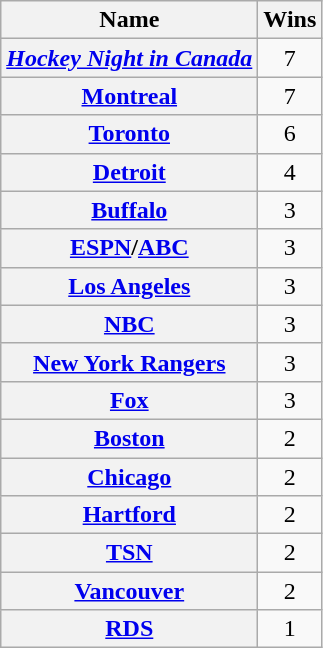<table class="sortable wikitable plainrowheaders" style="text-align:center">
<tr>
<th scope=col>Name</th>
<th scope=col data-sort-type=number>Wins</th>
</tr>
<tr>
<th scope=row><em><a href='#'>Hockey Night in Canada</a></em></th>
<td>7</td>
</tr>
<tr>
<th scope=row><a href='#'>Montreal</a></th>
<td>7</td>
</tr>
<tr>
<th scope="row"><a href='#'>Toronto</a></th>
<td>6</td>
</tr>
<tr>
<th scope="row"><a href='#'>Detroit</a></th>
<td>4</td>
</tr>
<tr>
<th scope="row"><a href='#'>Buffalo</a></th>
<td>3</td>
</tr>
<tr>
<th scope="row"><a href='#'>ESPN</a>/<a href='#'>ABC</a></th>
<td>3</td>
</tr>
<tr>
<th scope="row"><a href='#'>Los Angeles</a></th>
<td>3</td>
</tr>
<tr>
<th scope="row"><a href='#'>NBC</a></th>
<td>3</td>
</tr>
<tr>
<th scope="row"><a href='#'>New York Rangers</a></th>
<td>3</td>
</tr>
<tr>
<th scope="row"><a href='#'>Fox</a></th>
<td>3</td>
</tr>
<tr>
<th scope="row"><a href='#'>Boston</a></th>
<td>2</td>
</tr>
<tr>
<th scope=row><a href='#'>Chicago</a></th>
<td>2</td>
</tr>
<tr>
<th scope=row><a href='#'>Hartford</a></th>
<td>2</td>
</tr>
<tr>
<th scope=row><a href='#'>TSN</a></th>
<td>2</td>
</tr>
<tr>
<th scope=row><a href='#'>Vancouver</a></th>
<td>2</td>
</tr>
<tr>
<th scope=row><a href='#'>RDS</a></th>
<td>1</td>
</tr>
</table>
